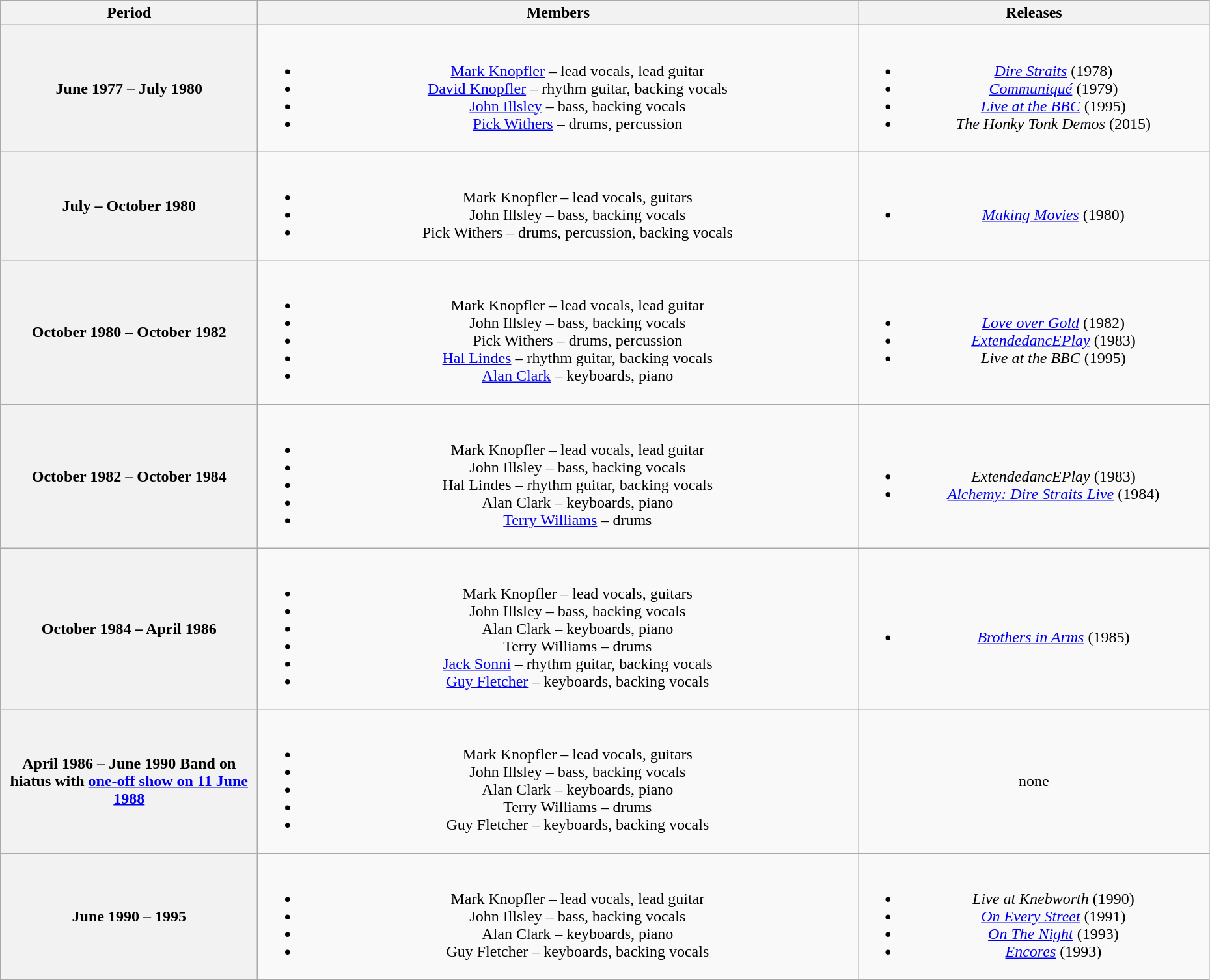<table class="wikitable plainrowheaders" style="text-align:center;">
<tr>
<th scope="col" style="width:16em;">Period</th>
<th scope="col" style="width:38em;">Members</th>
<th scope="col" style="width:22em;">Releases</th>
</tr>
<tr>
<th scope="col">June 1977 – July 1980</th>
<td><br><ul><li><a href='#'>Mark Knopfler</a> – lead vocals, lead guitar</li><li><a href='#'>David Knopfler</a> – rhythm guitar, backing vocals</li><li><a href='#'>John Illsley</a> – bass, backing vocals</li><li><a href='#'>Pick Withers</a> – drums, percussion</li></ul></td>
<td><br><ul><li><em><a href='#'>Dire Straits</a></em> (1978)</li><li><em><a href='#'>Communiqué</a></em> (1979)</li><li><em><a href='#'>Live at the BBC</a></em> (1995)</li><li><em>The Honky Tonk Demos</em> (2015)</li></ul></td>
</tr>
<tr>
<th scope="col">July – October 1980</th>
<td><br><ul><li>Mark Knopfler – lead vocals, guitars</li><li>John Illsley – bass, backing vocals</li><li>Pick Withers – drums, percussion, backing vocals</li></ul></td>
<td><br><ul><li><em><a href='#'>Making Movies</a></em> (1980)</li></ul></td>
</tr>
<tr>
<th scope="col">October 1980 – October 1982</th>
<td><br><ul><li>Mark Knopfler – lead vocals, lead guitar</li><li>John Illsley – bass, backing vocals</li><li>Pick Withers – drums, percussion</li><li><a href='#'>Hal Lindes</a> – rhythm guitar, backing vocals</li><li><a href='#'>Alan Clark</a> – keyboards, piano</li></ul></td>
<td><br><ul><li><em><a href='#'>Love over Gold</a></em> (1982)</li><li><em><a href='#'>ExtendedancEPlay</a></em> (1983) </li><li><em>Live at the BBC</em> (1995) </li></ul></td>
</tr>
<tr>
<th scope="col">October 1982 – October 1984</th>
<td><br><ul><li>Mark Knopfler – lead vocals, lead guitar</li><li>John Illsley – bass, backing vocals</li><li>Hal Lindes – rhythm guitar, backing vocals</li><li>Alan Clark – keyboards, piano</li><li><a href='#'>Terry Williams</a> – drums</li></ul></td>
<td><br><ul><li><em>ExtendedancEPlay</em> (1983)</li><li><em><a href='#'>Alchemy: Dire Straits Live</a></em> (1984)</li></ul></td>
</tr>
<tr>
<th scope="col">October 1984 – April 1986</th>
<td><br><ul><li>Mark Knopfler – lead vocals, guitars</li><li>John Illsley – bass, backing vocals</li><li>Alan Clark – keyboards, piano</li><li>Terry Williams – drums</li><li><a href='#'>Jack Sonni</a> – rhythm guitar, backing vocals</li><li><a href='#'>Guy Fletcher</a> – keyboards, backing vocals</li></ul></td>
<td><br><ul><li><em><a href='#'>Brothers in Arms</a></em> (1985)</li></ul></td>
</tr>
<tr>
<th scope="col">April 1986 – June 1990 Band on hiatus with <a href='#'>one-off show on 11 June 1988</a></th>
<td><br><ul><li>Mark Knopfler – lead vocals, guitars</li><li>John Illsley – bass, backing vocals</li><li>Alan Clark – keyboards, piano</li><li>Terry Williams – drums</li><li>Guy Fletcher – keyboards, backing vocals</li></ul></td>
<td>none</td>
</tr>
<tr>
<th scope="col">June 1990 – 1995</th>
<td><br><ul><li>Mark Knopfler – lead vocals, lead guitar</li><li>John Illsley – bass, backing vocals</li><li>Alan Clark – keyboards, piano</li><li>Guy Fletcher – keyboards, backing vocals</li></ul></td>
<td><br><ul><li><em>Live at Knebworth</em> (1990) </li><li><em><a href='#'>On Every Street</a></em> (1991)</li><li><em><a href='#'>On The Night</a></em> (1993)</li><li><em><a href='#'>Encores</a></em> (1993)</li></ul></td>
</tr>
</table>
